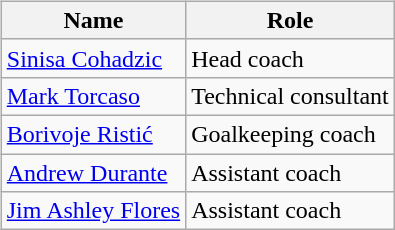<table>
<tr>
<td valign="top"><br><table class="wikitable">
<tr>
<th>Name</th>
<th>Role</th>
</tr>
<tr>
<td><a href='#'>Sinisa Cohadzic</a></td>
<td>Head coach</td>
</tr>
<tr>
<td><a href='#'>Mark Torcaso</a></td>
<td>Technical consultant</td>
</tr>
<tr>
<td><a href='#'>Borivoje Ristić</a></td>
<td>Goalkeeping coach</td>
</tr>
<tr>
<td><a href='#'>Andrew Durante</a></td>
<td>Assistant coach</td>
</tr>
<tr>
<td><a href='#'>Jim Ashley Flores</a></td>
<td>Assistant coach</td>
</tr>
</table>
</td>
</tr>
</table>
